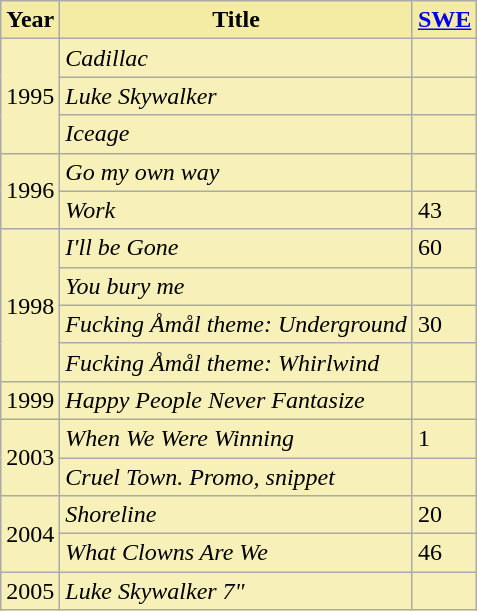<table class="wikitable" style="background: #f7f1b9">
<tr>
<th style="background: #f4eca5">Year</th>
<th style="background: #f4eca5">Title</th>
<th style="background: #f4eca5"><a href='#'>SWE</a></th>
</tr>
<tr>
<td rowspan="3">1995</td>
<td><em>Cadillac</em></td>
<td></td>
</tr>
<tr>
<td><em>Luke Skywalker</em></td>
<td></td>
</tr>
<tr>
<td><em>Iceage</em></td>
<td></td>
</tr>
<tr>
<td rowspan="2">1996</td>
<td><em>Go my own way</em></td>
<td></td>
</tr>
<tr>
<td><em>Work</em></td>
<td>43</td>
</tr>
<tr>
<td rowspan="4">1998</td>
<td><em>I'll be Gone</em></td>
<td>60</td>
</tr>
<tr>
<td><em>You bury me</em></td>
<td></td>
</tr>
<tr>
<td><em>Fucking Åmål theme: Underground</em></td>
<td>30</td>
</tr>
<tr>
<td><em>Fucking Åmål theme: Whirlwind</em></td>
<td></td>
</tr>
<tr>
<td>1999</td>
<td><em>Happy People Never Fantasize</em></td>
<td></td>
</tr>
<tr>
<td rowspan="2">2003</td>
<td><em>When We Were Winning</em></td>
<td>1</td>
</tr>
<tr>
<td><em>Cruel Town. Promo, snippet</em></td>
<td></td>
</tr>
<tr>
<td rowspan="2">2004</td>
<td><em>Shoreline</em></td>
<td>20</td>
</tr>
<tr>
<td><em>What Clowns Are We</em></td>
<td>46</td>
</tr>
<tr>
<td>2005</td>
<td><em>Luke Skywalker 7"</em></td>
<td></td>
</tr>
</table>
